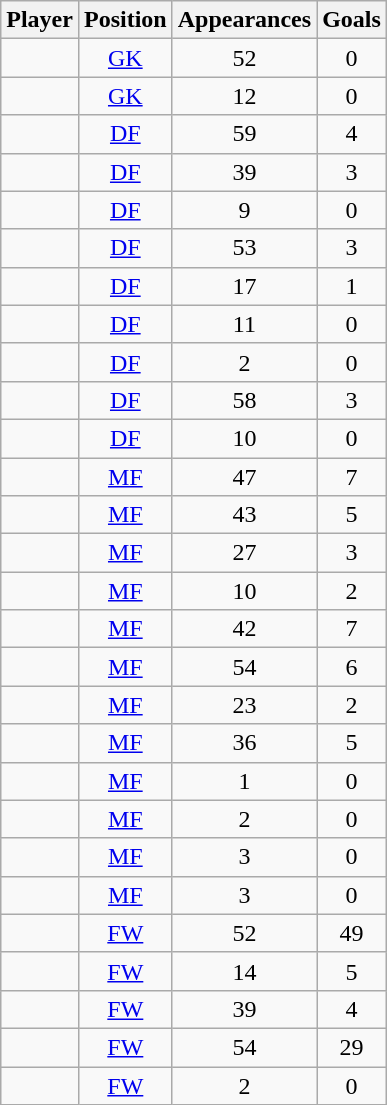<table class="wikitable sortable" style="text-align: center;">
<tr>
<th>Player</th>
<th>Position</th>
<th>Appearances</th>
<th>Goals</th>
</tr>
<tr>
<td align="left"> </td>
<td><a href='#'>GK</a></td>
<td>52</td>
<td>0</td>
</tr>
<tr>
<td align="left"> </td>
<td><a href='#'>GK</a></td>
<td>12</td>
<td>0</td>
</tr>
<tr>
<td align="left"> </td>
<td><a href='#'>DF</a></td>
<td>59</td>
<td>4</td>
</tr>
<tr>
<td align="left"> </td>
<td><a href='#'>DF</a></td>
<td>39</td>
<td>3</td>
</tr>
<tr>
<td align="left"> </td>
<td><a href='#'>DF</a></td>
<td>9</td>
<td>0</td>
</tr>
<tr>
<td align="left"> </td>
<td><a href='#'>DF</a></td>
<td>53</td>
<td>3</td>
</tr>
<tr>
<td align="left"> </td>
<td><a href='#'>DF</a></td>
<td>17</td>
<td>1</td>
</tr>
<tr>
<td align="left"> </td>
<td><a href='#'>DF</a></td>
<td>11</td>
<td>0</td>
</tr>
<tr>
<td align="left"> </td>
<td><a href='#'>DF</a></td>
<td>2</td>
<td>0</td>
</tr>
<tr>
<td align="left"> </td>
<td><a href='#'>DF</a></td>
<td>58</td>
<td>3</td>
</tr>
<tr>
<td align="left"> </td>
<td><a href='#'>DF</a></td>
<td>10</td>
<td>0</td>
</tr>
<tr>
<td align="left"> </td>
<td><a href='#'>MF</a></td>
<td>47</td>
<td>7</td>
</tr>
<tr>
<td align="left"> </td>
<td><a href='#'>MF</a></td>
<td>43</td>
<td>5</td>
</tr>
<tr>
<td align="left"> </td>
<td><a href='#'>MF</a></td>
<td>27</td>
<td>3</td>
</tr>
<tr>
<td align="left"> </td>
<td><a href='#'>MF</a></td>
<td>10</td>
<td>2</td>
</tr>
<tr>
<td align="left"> </td>
<td><a href='#'>MF</a></td>
<td>42</td>
<td>7</td>
</tr>
<tr>
<td align="left"> </td>
<td><a href='#'>MF</a></td>
<td>54</td>
<td>6</td>
</tr>
<tr>
<td align="left"> </td>
<td><a href='#'>MF</a></td>
<td>23</td>
<td>2</td>
</tr>
<tr>
<td align="left"> </td>
<td><a href='#'>MF</a></td>
<td>36</td>
<td>5</td>
</tr>
<tr>
<td align="left"> </td>
<td><a href='#'>MF</a></td>
<td>1</td>
<td>0</td>
</tr>
<tr>
<td align="left"> </td>
<td><a href='#'>MF</a></td>
<td>2</td>
<td>0</td>
</tr>
<tr>
<td align="left"> </td>
<td><a href='#'>MF</a></td>
<td>3</td>
<td>0</td>
</tr>
<tr>
<td align="left"> </td>
<td><a href='#'>MF</a></td>
<td>3</td>
<td>0</td>
</tr>
<tr>
<td align="left"> </td>
<td><a href='#'>FW</a></td>
<td>52</td>
<td>49</td>
</tr>
<tr>
<td align="left"> </td>
<td><a href='#'>FW</a></td>
<td>14</td>
<td>5</td>
</tr>
<tr>
<td align="left"> </td>
<td><a href='#'>FW</a></td>
<td>39</td>
<td>4</td>
</tr>
<tr>
<td align="left"> </td>
<td><a href='#'>FW</a></td>
<td>54</td>
<td>29</td>
</tr>
<tr>
<td align="left"> </td>
<td><a href='#'>FW</a></td>
<td>2</td>
<td>0</td>
</tr>
</table>
